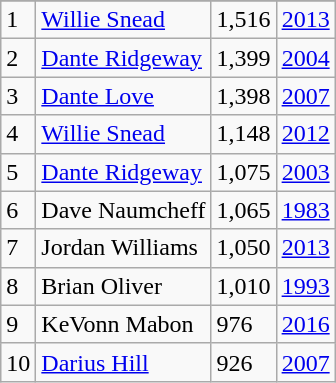<table class="wikitable">
<tr>
</tr>
<tr>
<td>1</td>
<td><a href='#'>Willie Snead</a></td>
<td>1,516</td>
<td><a href='#'>2013</a></td>
</tr>
<tr>
<td>2</td>
<td><a href='#'>Dante Ridgeway</a></td>
<td>1,399</td>
<td><a href='#'>2004</a></td>
</tr>
<tr>
<td>3</td>
<td><a href='#'>Dante Love</a></td>
<td>1,398</td>
<td><a href='#'>2007</a></td>
</tr>
<tr>
<td>4</td>
<td><a href='#'>Willie Snead</a></td>
<td>1,148</td>
<td><a href='#'>2012</a></td>
</tr>
<tr>
<td>5</td>
<td><a href='#'>Dante Ridgeway</a></td>
<td>1,075</td>
<td><a href='#'>2003</a></td>
</tr>
<tr>
<td>6</td>
<td>Dave Naumcheff</td>
<td>1,065</td>
<td><a href='#'>1983</a></td>
</tr>
<tr>
<td>7</td>
<td>Jordan Williams</td>
<td>1,050</td>
<td><a href='#'>2013</a></td>
</tr>
<tr>
<td>8</td>
<td>Brian Oliver</td>
<td>1,010</td>
<td><a href='#'>1993</a></td>
</tr>
<tr>
<td>9</td>
<td>KeVonn Mabon</td>
<td>976</td>
<td><a href='#'>2016</a></td>
</tr>
<tr>
<td>10</td>
<td><a href='#'>Darius Hill</a></td>
<td>926</td>
<td><a href='#'>2007</a></td>
</tr>
</table>
